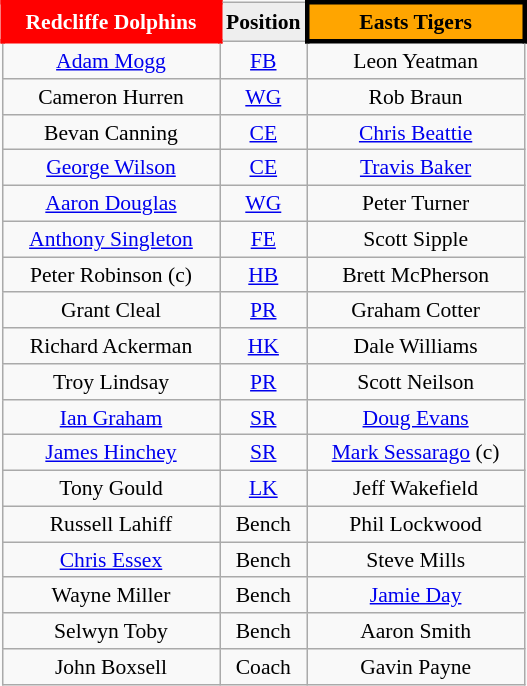<table class="wikitable" style="float:right; font-size:90%; text-align:center; margin-left:1em;">
<tr style="background:#f03;">
<th align="centre" width="136" style="border: 3px solid red; background: red; color: white">Redcliffe Dolphins</th>
<th align="center" style="background: #eeeeee; color: black">Position</th>
<th align="centre" width="136" style="border: 3px solid black; background: orange; color: black">Easts Tigers</th>
</tr>
<tr>
<td><a href='#'>Adam Mogg</a></td>
<td><a href='#'>FB</a></td>
<td>Leon Yeatman</td>
</tr>
<tr>
<td>Cameron Hurren</td>
<td><a href='#'>WG</a></td>
<td>Rob Braun</td>
</tr>
<tr>
<td>Bevan Canning</td>
<td><a href='#'>CE</a></td>
<td><a href='#'>Chris Beattie</a></td>
</tr>
<tr>
<td><a href='#'>George Wilson</a></td>
<td><a href='#'>CE</a></td>
<td><a href='#'>Travis Baker</a></td>
</tr>
<tr>
<td><a href='#'>Aaron Douglas</a></td>
<td><a href='#'>WG</a></td>
<td>Peter Turner</td>
</tr>
<tr>
<td><a href='#'>Anthony Singleton</a></td>
<td><a href='#'>FE</a></td>
<td>Scott Sipple</td>
</tr>
<tr>
<td>Peter Robinson (c)</td>
<td><a href='#'>HB</a></td>
<td>Brett McPherson</td>
</tr>
<tr>
<td>Grant Cleal</td>
<td><a href='#'>PR</a></td>
<td>Graham Cotter</td>
</tr>
<tr>
<td>Richard Ackerman</td>
<td><a href='#'>HK</a></td>
<td>Dale Williams</td>
</tr>
<tr>
<td>Troy Lindsay</td>
<td><a href='#'>PR</a></td>
<td>Scott Neilson</td>
</tr>
<tr>
<td><a href='#'>Ian Graham</a></td>
<td><a href='#'>SR</a></td>
<td><a href='#'>Doug Evans</a></td>
</tr>
<tr>
<td><a href='#'>James Hinchey</a></td>
<td><a href='#'>SR</a></td>
<td><a href='#'>Mark Sessarago</a> (c)</td>
</tr>
<tr>
<td>Tony Gould</td>
<td><a href='#'>LK</a></td>
<td>Jeff Wakefield</td>
</tr>
<tr>
<td>Russell Lahiff</td>
<td>Bench</td>
<td>Phil Lockwood</td>
</tr>
<tr>
<td><a href='#'>Chris Essex</a></td>
<td>Bench</td>
<td>Steve Mills</td>
</tr>
<tr>
<td>Wayne Miller</td>
<td>Bench</td>
<td><a href='#'>Jamie Day</a></td>
</tr>
<tr>
<td>Selwyn Toby</td>
<td>Bench</td>
<td>Aaron Smith</td>
</tr>
<tr>
<td>John Boxsell</td>
<td>Coach</td>
<td>Gavin Payne</td>
</tr>
</table>
